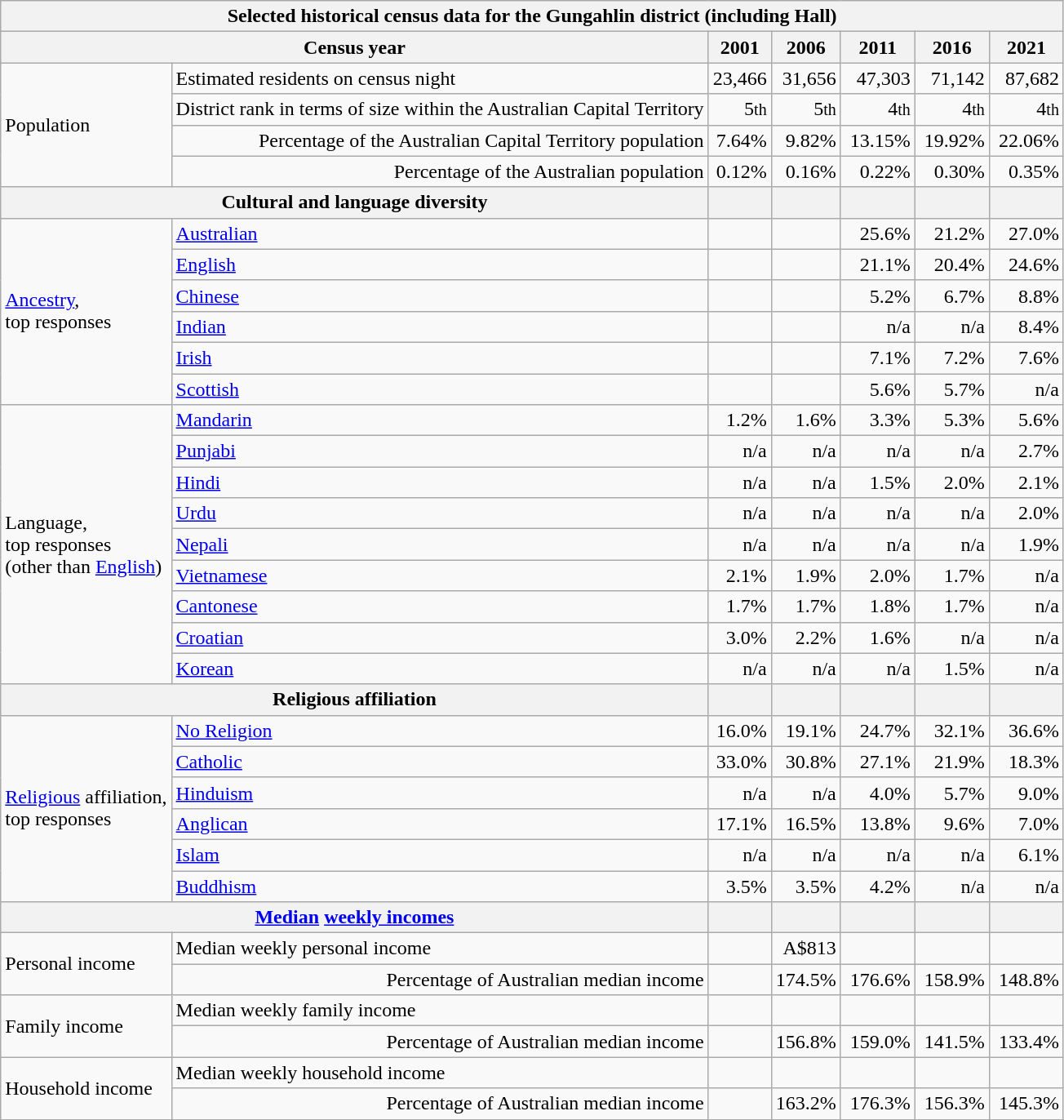<table class="wikitable">
<tr>
<th colspan=8>Selected historical census data for the Gungahlin district (including Hall)</th>
</tr>
<tr>
<th colspan=3>Census year</th>
<th>2001</th>
<th>2006</th>
<th>2011</th>
<th>2016</th>
<th>2021</th>
</tr>
<tr>
<td rowspan=4 colspan="2">Population</td>
<td>Estimated residents on census night</td>
<td align="right">23,466</td>
<td align="right">31,656</td>
<td align="right">47,303</td>
<td align="right">71,142</td>
<td align="right">87,682</td>
</tr>
<tr>
<td align="right">District rank in terms of size within the Australian Capital Territory</td>
<td align="right">5<small>th</small></td>
<td align="right"> 5<small>th</small></td>
<td align="right"> 4<small>th</small></td>
<td align="right"> 4<small>th</small></td>
<td align="right"> 4<small>th</small></td>
</tr>
<tr>
<td align="right">Percentage of the Australian Capital Territory population</td>
<td align="right">7.64%</td>
<td align="right">9.82%</td>
<td align="right">13.15%</td>
<td align="right">19.92%</td>
<td align="right">22.06%</td>
</tr>
<tr>
<td align="right">Percentage of the Australian population</td>
<td align="right">0.12%</td>
<td align="right"> 0.16%</td>
<td align="right"> 0.22%</td>
<td align="right"> 0.30%</td>
<td align="right"> 0.35%</td>
</tr>
<tr>
<th colspan=3>Cultural and language diversity</th>
<th></th>
<th></th>
<th></th>
<th></th>
<th></th>
</tr>
<tr>
<td rowspan=6 colspan=2><a href='#'>Ancestry</a>,<br>top responses</td>
<td><a href='#'>Australian</a></td>
<td align="right"></td>
<td align="right"></td>
<td align="right">25.6%</td>
<td align="right">21.2%</td>
<td align="right">27.0%</td>
</tr>
<tr>
<td><a href='#'>English</a></td>
<td align="right"></td>
<td align="right"></td>
<td align="right">21.1%</td>
<td align="right">20.4%</td>
<td align="right">24.6%</td>
</tr>
<tr>
<td><a href='#'>Chinese</a></td>
<td align="right"></td>
<td align="right"></td>
<td align="right">5.2%</td>
<td align="right">6.7%</td>
<td align="right">8.8%</td>
</tr>
<tr>
<td><a href='#'>Indian</a></td>
<td align="right"></td>
<td align="right"></td>
<td align="right">n/a</td>
<td align="right">n/a</td>
<td align="right">8.4%</td>
</tr>
<tr>
<td><a href='#'>Irish</a></td>
<td align="right"></td>
<td align="right"></td>
<td align="right">7.1%</td>
<td align="right">7.2%</td>
<td align="right">7.6%</td>
</tr>
<tr>
<td><a href='#'>Scottish</a></td>
<td align="right"></td>
<td align="right"></td>
<td align="right">5.6%</td>
<td align="right">5.7%</td>
<td align="right">n/a</td>
</tr>
<tr>
<td rowspan=9 colspan=2>Language,<br>top responses<br>(other than <a href='#'>English</a>)</td>
<td><a href='#'>Mandarin</a></td>
<td align="right">1.2%</td>
<td align="right"> 1.6%</td>
<td align="right"> 3.3%</td>
<td align="right"> 5.3%</td>
<td align="right"> 5.6%</td>
</tr>
<tr>
<td><a href='#'>Punjabi</a></td>
<td align="right">n/a</td>
<td align="right">n/a</td>
<td align="right">n/a</td>
<td align="right">n/a</td>
<td align="right"> 2.7%</td>
</tr>
<tr>
<td><a href='#'>Hindi</a></td>
<td align="right">n/a</td>
<td align="right">n/a</td>
<td align="right"> 1.5%</td>
<td align="right"> 2.0%</td>
<td align="right"> 2.1%</td>
</tr>
<tr>
<td><a href='#'>Urdu</a></td>
<td align="right">n/a</td>
<td align="right">n/a</td>
<td align="right">n/a</td>
<td align="right">n/a</td>
<td align="right"> 2.0%</td>
</tr>
<tr>
<td><a href='#'>Nepali</a></td>
<td align="right">n/a</td>
<td align="right">n/a</td>
<td align="right">n/a</td>
<td align="right">n/a</td>
<td align="right"> 1.9%</td>
</tr>
<tr>
<td><a href='#'>Vietnamese</a></td>
<td align="right">2.1%</td>
<td align="right"> 1.9%</td>
<td align="right"> 2.0%</td>
<td align="right"> 1.7%</td>
<td align="right">n/a</td>
</tr>
<tr>
<td><a href='#'>Cantonese</a></td>
<td align="right">1.7%</td>
<td align="right"> 1.7%</td>
<td align="right"> 1.8%</td>
<td align="right"> 1.7%</td>
<td align="right">n/a</td>
</tr>
<tr>
<td><a href='#'>Croatian</a></td>
<td align="right">3.0%</td>
<td align="right"> 2.2%</td>
<td align="right"> 1.6%</td>
<td align="right">n/a</td>
<td align="right">n/a</td>
</tr>
<tr>
<td><a href='#'>Korean</a></td>
<td align="right">n/a</td>
<td align="right">n/a</td>
<td align="right">n/a</td>
<td align="right"> 1.5%</td>
<td align="right">n/a</td>
</tr>
<tr>
<th colspan=3>Religious affiliation</th>
<th></th>
<th></th>
<th></th>
<th></th>
<th></th>
</tr>
<tr>
<td rowspan=6 colspan=2><a href='#'>Religious</a> affiliation,<br>top responses</td>
<td><a href='#'>No Religion</a></td>
<td align="right">16.0%</td>
<td align="right"> 19.1%</td>
<td align="right"> 24.7%</td>
<td align="right"> 32.1%</td>
<td align="right"> 36.6%</td>
</tr>
<tr>
<td><a href='#'>Catholic</a></td>
<td align="right">33.0%</td>
<td align="right"> 30.8%</td>
<td align="right"> 27.1%</td>
<td align="right"> 21.9%</td>
<td align="right"> 18.3%</td>
</tr>
<tr>
<td><a href='#'>Hinduism</a></td>
<td align="right">n/a</td>
<td align="right">n/a</td>
<td align="right"> 4.0%</td>
<td align="right"> 5.7%</td>
<td align="right"> 9.0%</td>
</tr>
<tr>
<td><a href='#'>Anglican</a></td>
<td align="right">17.1%</td>
<td align="right"> 16.5%</td>
<td align="right"> 13.8%</td>
<td align="right"> 9.6%</td>
<td align="right"> 7.0%</td>
</tr>
<tr>
<td><a href='#'>Islam</a></td>
<td align="right">n/a</td>
<td align="right">n/a</td>
<td align="right">n/a</td>
<td align="right">n/a</td>
<td align="right"> 6.1%</td>
</tr>
<tr>
<td><a href='#'>Buddhism</a></td>
<td align="right">3.5%</td>
<td align="right"> 3.5%</td>
<td align="right"> 4.2%</td>
<td align="right">n/a</td>
<td align="right">n/a</td>
</tr>
<tr>
<th colspan=3><a href='#'>Median</a> <a href='#'>weekly incomes</a></th>
<th></th>
<th></th>
<th></th>
<th></th>
<th></th>
</tr>
<tr>
<td rowspan=2 colspan=2>Personal income</td>
<td>Median weekly personal income</td>
<td align="right"></td>
<td align="right">A$813</td>
<td align="right"></td>
<td align="right"></td>
<td align="right"></td>
</tr>
<tr>
<td align="right">Percentage of Australian median income</td>
<td align="right"></td>
<td align="right">174.5%</td>
<td align="right"> 176.6%</td>
<td align="right"> 158.9%</td>
<td align="right"> 148.8%</td>
</tr>
<tr>
<td rowspan=2 colspan=2>Family income</td>
<td>Median weekly family income</td>
<td align="right"></td>
<td align="right"></td>
<td align="right"></td>
<td align="right"></td>
<td align="right"></td>
</tr>
<tr>
<td align="right">Percentage of Australian median income</td>
<td align="right"></td>
<td align="right">156.8%</td>
<td align="right"> 159.0%</td>
<td align="right"> 141.5%</td>
<td align="right"> 133.4%</td>
</tr>
<tr>
<td rowspan=2 colspan=2>Household income</td>
<td>Median weekly household income</td>
<td align="right"></td>
<td align="right"></td>
<td align="right"></td>
<td align="right"></td>
<td align="right"></td>
</tr>
<tr>
<td align="right">Percentage of Australian median income</td>
<td align="right"></td>
<td align="right">163.2%</td>
<td align="right"> 176.3%</td>
<td align="right"> 156.3%</td>
<td align="right"> 145.3%</td>
</tr>
<tr>
</tr>
</table>
